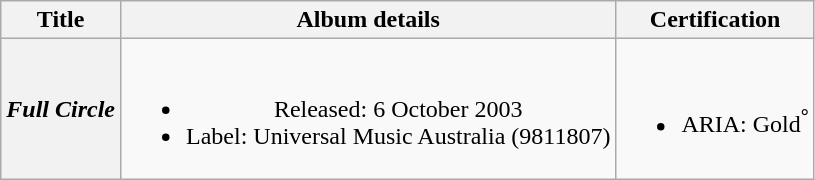<table class="wikitable plainrowheaders" style="text-align:center;">
<tr>
<th>Title</th>
<th>Album details</th>
<th>Certification</th>
</tr>
<tr>
<th scope="row"><em>Full Circle</em></th>
<td><br><ul><li>Released: 6 October 2003</li><li>Label: Universal Music Australia (9811807)</li></ul></td>
<td><br><ul><li>ARIA: Gold<sup><strong>°</strong></sup></li></ul></td>
</tr>
</table>
